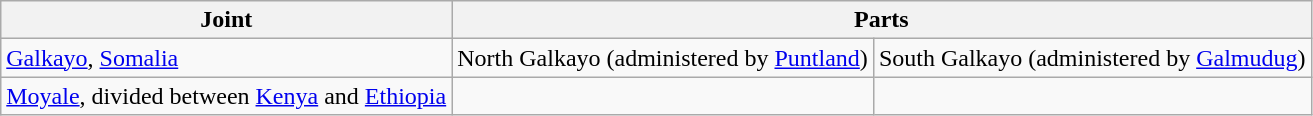<table class=wikitable>
<tr>
<th>Joint</th>
<th colspan=2>Parts</th>
</tr>
<tr>
<td><a href='#'>Galkayo</a>, <a href='#'>Somalia</a></td>
<td>North Galkayo (administered by <a href='#'>Puntland</a>)</td>
<td>South Galkayo (administered by <a href='#'>Galmudug</a>)</td>
</tr>
<tr>
<td><a href='#'>Moyale</a>, divided between <a href='#'>Kenya</a> and <a href='#'>Ethiopia</a></td>
<td></td>
<td></td>
</tr>
</table>
